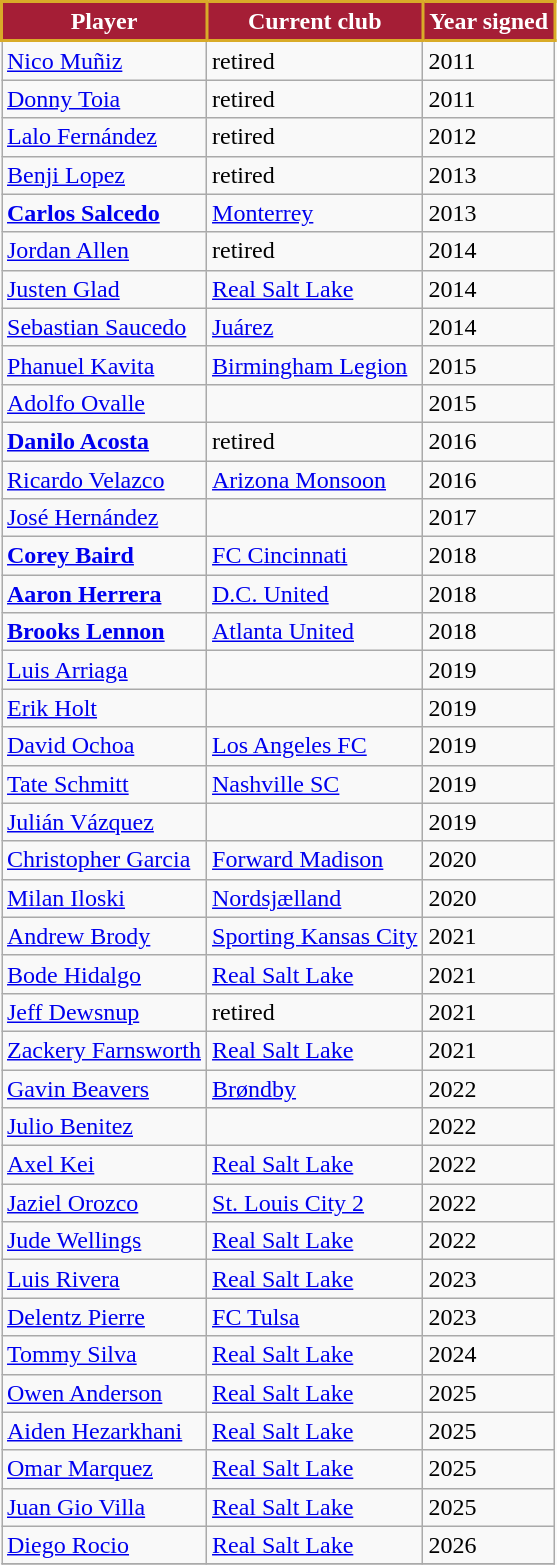<table class="wikitable" style="text-align:center">
<tr>
<th style="background:#A51E36; color:#FFFFFF; border:2px solid #D9AB28;">Player</th>
<th style="background:#A51E36; color:#FFFFFF; border:2px solid #D9AB28;">Current club</th>
<th style="background:#A51E36; color:#FFFFFF; border:2px solid #D9AB28;">Year signed</th>
</tr>
<tr>
<td align=left> <a href='#'>Nico Muñiz</a></td>
<td align=left>retired</td>
<td align=left>2011</td>
</tr>
<tr>
<td align=left> <a href='#'>Donny Toia</a></td>
<td align=left>retired</td>
<td align=left>2011</td>
</tr>
<tr>
<td align=left> <a href='#'>Lalo Fernández</a></td>
<td align=left>retired</td>
<td align=left>2012</td>
</tr>
<tr>
<td align=left> <a href='#'>Benji Lopez</a></td>
<td align=left>retired</td>
<td align=left>2013</td>
</tr>
<tr>
<td align=left> <strong><a href='#'>Carlos Salcedo</a></strong></td>
<td align=left> <a href='#'>Monterrey</a></td>
<td align=left>2013</td>
</tr>
<tr>
<td align=left> <a href='#'>Jordan Allen</a></td>
<td align=left>retired</td>
<td align=left>2014</td>
</tr>
<tr>
<td align=left> <a href='#'>Justen Glad</a></td>
<td align=left> <a href='#'>Real Salt Lake</a></td>
<td align=left>2014</td>
</tr>
<tr>
<td align=left> <a href='#'>Sebastian Saucedo</a></td>
<td align=left> <a href='#'>Juárez</a></td>
<td align=left>2014</td>
</tr>
<tr>
<td align=left> <a href='#'>Phanuel Kavita</a></td>
<td align=left> <a href='#'>Birmingham Legion</a></td>
<td align=left>2015</td>
</tr>
<tr>
<td align=left> <a href='#'>Adolfo Ovalle</a></td>
<td align=left></td>
<td align=left>2015</td>
</tr>
<tr>
<td align=left> <strong><a href='#'>Danilo Acosta</a></strong></td>
<td align=left>retired</td>
<td align=left>2016</td>
</tr>
<tr>
<td align=left> <a href='#'>Ricardo Velazco</a></td>
<td align=left> <a href='#'>Arizona Monsoon</a></td>
<td align=left>2016</td>
</tr>
<tr>
<td align=left> <a href='#'>José Hernández</a></td>
<td align=left></td>
<td align=left>2017</td>
</tr>
<tr>
<td align=left> <strong><a href='#'>Corey Baird</a></strong></td>
<td align=left> <a href='#'>FC Cincinnati</a></td>
<td align=left>2018</td>
</tr>
<tr>
<td align=left> <strong><a href='#'>Aaron Herrera</a></strong></td>
<td align=left> <a href='#'>D.C. United</a></td>
<td align=left>2018</td>
</tr>
<tr>
<td align=left> <strong><a href='#'>Brooks Lennon</a></strong></td>
<td align=left> <a href='#'>Atlanta United</a></td>
<td align=left>2018</td>
</tr>
<tr>
<td align=left> <a href='#'>Luis Arriaga</a></td>
<td align=left></td>
<td align=left>2019</td>
</tr>
<tr>
<td align=left> <a href='#'>Erik Holt</a></td>
<td align=left></td>
<td align=left>2019</td>
</tr>
<tr>
<td align=left> <a href='#'>David Ochoa</a></td>
<td align=left> <a href='#'>Los Angeles FC</a></td>
<td align=left>2019</td>
</tr>
<tr>
<td align=left> <a href='#'>Tate Schmitt</a></td>
<td align=left> <a href='#'>Nashville SC</a></td>
<td align=left>2019</td>
</tr>
<tr>
<td align=left> <a href='#'>Julián Vázquez</a></td>
<td align=left></td>
<td align=left>2019</td>
</tr>
<tr>
<td align=left> <a href='#'>Christopher Garcia</a></td>
<td align=left> <a href='#'>Forward Madison</a></td>
<td align=left>2020</td>
</tr>
<tr>
<td align=left> <a href='#'>Milan Iloski</a></td>
<td align=left> <a href='#'>Nordsjælland</a></td>
<td align=left>2020</td>
</tr>
<tr>
<td align=left> <a href='#'>Andrew Brody</a></td>
<td align=left> <a href='#'>Sporting Kansas City</a></td>
<td align=left>2021</td>
</tr>
<tr>
<td align=left> <a href='#'>Bode Hidalgo</a></td>
<td align=left> <a href='#'>Real Salt Lake</a></td>
<td align=left>2021</td>
</tr>
<tr>
<td align=left> <a href='#'>Jeff Dewsnup</a></td>
<td align=left>retired</td>
<td align=left>2021</td>
</tr>
<tr>
<td align=left> <a href='#'>Zackery Farnsworth</a></td>
<td align=left> <a href='#'>Real Salt Lake</a></td>
<td align=left>2021</td>
</tr>
<tr>
<td align=left> <a href='#'>Gavin Beavers</a></td>
<td align=left> <a href='#'>Brøndby</a></td>
<td align=left>2022</td>
</tr>
<tr>
<td align=left> <a href='#'>Julio Benitez</a></td>
<td align=left></td>
<td align=left>2022</td>
</tr>
<tr>
<td align=left> <a href='#'>Axel Kei</a></td>
<td align=left> <a href='#'>Real Salt Lake</a></td>
<td align=left>2022</td>
</tr>
<tr>
<td align=left> <a href='#'>Jaziel Orozco</a></td>
<td align=left> <a href='#'>St. Louis City 2</a></td>
<td align=left>2022</td>
</tr>
<tr>
<td align=left> <a href='#'>Jude Wellings</a></td>
<td align=left> <a href='#'>Real Salt Lake</a></td>
<td align=left>2022</td>
</tr>
<tr>
<td align=left> <a href='#'>Luis Rivera</a></td>
<td align=left> <a href='#'>Real Salt Lake</a></td>
<td align=left>2023</td>
</tr>
<tr>
<td align=left> <a href='#'>Delentz Pierre</a></td>
<td align=left> <a href='#'>FC Tulsa</a></td>
<td align=left>2023</td>
</tr>
<tr>
<td align=left> <a href='#'>Tommy Silva</a></td>
<td align=left> <a href='#'>Real Salt Lake</a></td>
<td align=left>2024</td>
</tr>
<tr>
<td align=left> <a href='#'>Owen Anderson</a></td>
<td align=left> <a href='#'>Real Salt Lake</a></td>
<td align=left>2025</td>
</tr>
<tr>
<td align=left> <a href='#'>Aiden Hezarkhani</a></td>
<td align=left> <a href='#'>Real Salt Lake</a></td>
<td align=left>2025</td>
</tr>
<tr>
<td align=left> <a href='#'>Omar Marquez</a></td>
<td align=left> <a href='#'>Real Salt Lake</a></td>
<td align=left>2025</td>
</tr>
<tr>
<td align=left> <a href='#'>Juan Gio Villa</a></td>
<td align=left> <a href='#'>Real Salt Lake</a></td>
<td align=left>2025</td>
</tr>
<tr>
<td align=left> <a href='#'>Diego Rocio</a></td>
<td align=left> <a href='#'>Real Salt Lake</a></td>
<td align=left>2026</td>
</tr>
<tr>
</tr>
</table>
